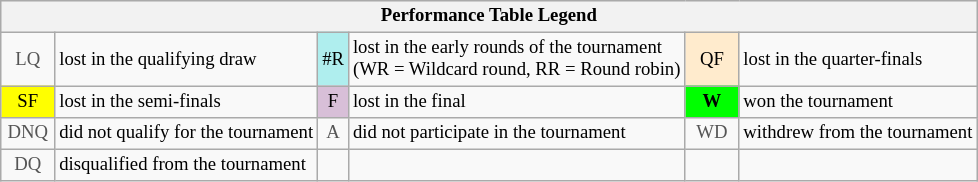<table class="wikitable" style="font-size:78%;">
<tr style="background:#efefef;">
<th colspan="6">Performance Table Legend</th>
</tr>
<tr>
<td align="center" style="color:#555555; width:30px;">LQ</td>
<td>lost in the qualifying draw</td>
<td align="center" style="background:#afeeee;">#R</td>
<td>lost in the early rounds of the tournament<br>(WR = Wildcard round, RR = Round robin)</td>
<td align="center" style="background:#ffebcd;">QF</td>
<td>lost in the quarter-finals</td>
</tr>
<tr>
<td align="center" style="background:yellow;">SF</td>
<td>lost in the semi-finals</td>
<td align="center" style="background:#D8BFD8;">F</td>
<td>lost in the final</td>
<td align="center" style="background:#00ff00;"><strong>W</strong></td>
<td>won the tournament</td>
</tr>
<tr>
<td align="center" style="color:#555555; width:30px;">DNQ</td>
<td>did not qualify for the tournament</td>
<td align="center" style="color:#555555;" width:30px;">A</td>
<td>did not participate in the tournament</td>
<td align="center" style="color:#555555; width:30px;">WD</td>
<td>withdrew from the tournament</td>
</tr>
<tr>
<td align="center" style="color:#555555; width:30px;">DQ</td>
<td>disqualified from the tournament</td>
<td></td>
<td></td>
<td></td>
<td></td>
</tr>
</table>
